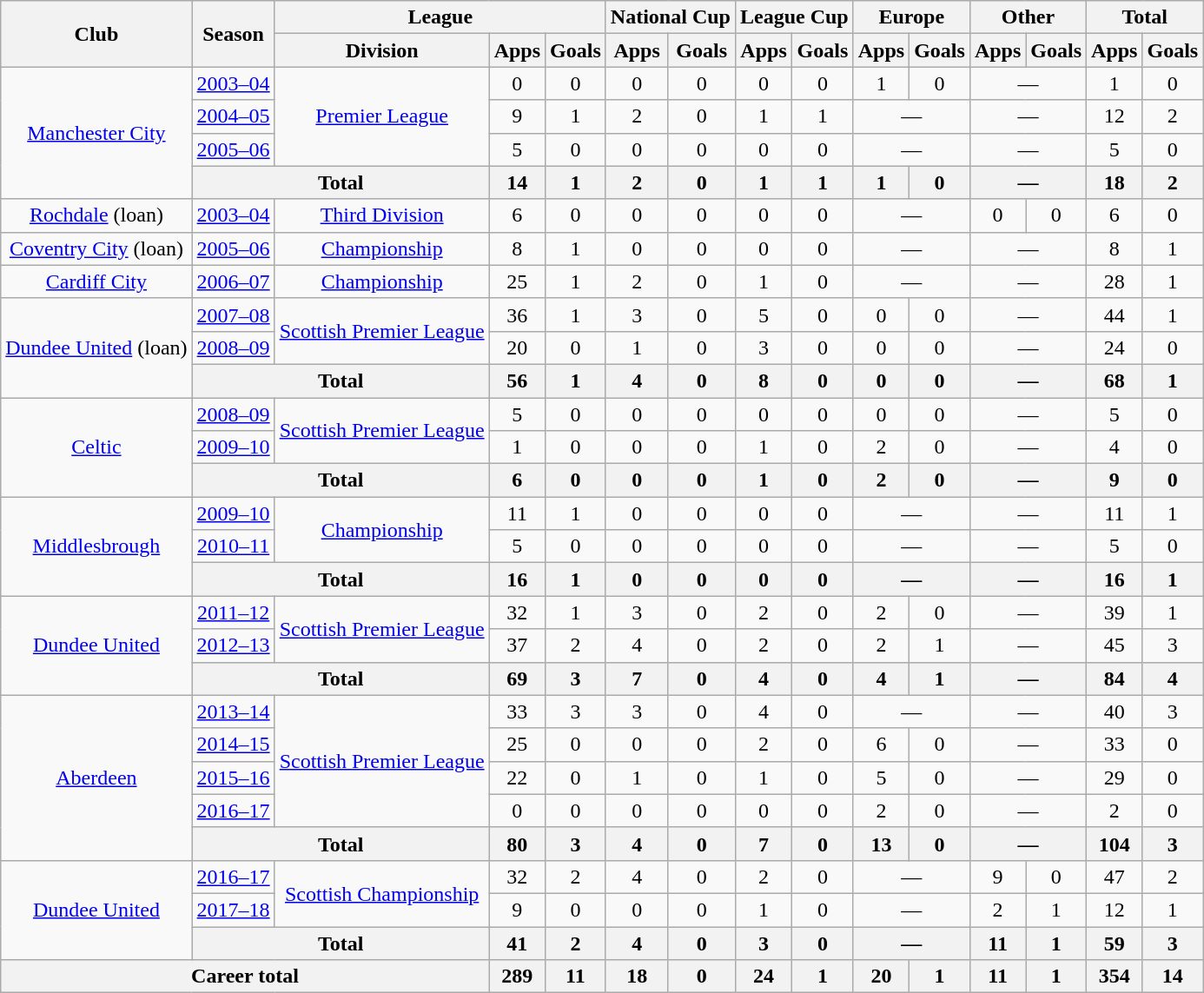<table class="wikitable" style="text-align: center">
<tr>
<th rowspan="2">Club</th>
<th rowspan="2">Season</th>
<th colspan="3">League</th>
<th colspan="2">National Cup</th>
<th colspan="2">League Cup</th>
<th colspan="2">Europe</th>
<th colspan="2">Other</th>
<th colspan="2">Total</th>
</tr>
<tr>
<th>Division</th>
<th>Apps</th>
<th>Goals</th>
<th>Apps</th>
<th>Goals</th>
<th>Apps</th>
<th>Goals</th>
<th>Apps</th>
<th>Goals</th>
<th>Apps</th>
<th>Goals</th>
<th>Apps</th>
<th>Goals</th>
</tr>
<tr>
<td rowspan="4"><a href='#'>Manchester City</a></td>
<td><a href='#'>2003–04</a></td>
<td rowspan="3"><a href='#'>Premier League</a></td>
<td>0</td>
<td>0</td>
<td>0</td>
<td>0</td>
<td>0</td>
<td>0</td>
<td>1</td>
<td>0</td>
<td colspan="2">—</td>
<td>1</td>
<td>0</td>
</tr>
<tr>
<td><a href='#'>2004–05</a></td>
<td>9</td>
<td>1</td>
<td>2</td>
<td>0</td>
<td>1</td>
<td>1</td>
<td colspan="2">—</td>
<td colspan="2">—</td>
<td>12</td>
<td>2</td>
</tr>
<tr>
<td><a href='#'>2005–06</a></td>
<td>5</td>
<td>0</td>
<td>0</td>
<td>0</td>
<td>0</td>
<td>0</td>
<td colspan="2">—</td>
<td colspan="2">—</td>
<td>5</td>
<td>0</td>
</tr>
<tr>
<th colspan="2">Total</th>
<th>14</th>
<th>1</th>
<th>2</th>
<th>0</th>
<th>1</th>
<th>1</th>
<th>1</th>
<th>0</th>
<th colspan="2">—</th>
<th>18</th>
<th>2</th>
</tr>
<tr>
<td><a href='#'>Rochdale</a> (loan)</td>
<td><a href='#'>2003–04</a></td>
<td><a href='#'>Third Division</a></td>
<td>6</td>
<td>0</td>
<td>0</td>
<td>0</td>
<td>0</td>
<td>0</td>
<td colspan="2">—</td>
<td>0</td>
<td>0</td>
<td>6</td>
<td>0</td>
</tr>
<tr>
<td><a href='#'>Coventry City</a> (loan)</td>
<td><a href='#'>2005–06</a></td>
<td><a href='#'>Championship</a></td>
<td>8</td>
<td>1</td>
<td>0</td>
<td>0</td>
<td>0</td>
<td>0</td>
<td colspan="2">—</td>
<td colspan="2">—</td>
<td>8</td>
<td>1</td>
</tr>
<tr>
<td><a href='#'>Cardiff City</a></td>
<td><a href='#'>2006–07</a></td>
<td><a href='#'>Championship</a></td>
<td>25</td>
<td>1</td>
<td>2</td>
<td>0</td>
<td>1</td>
<td>0</td>
<td colspan="2">—</td>
<td colspan="2">—</td>
<td>28</td>
<td>1</td>
</tr>
<tr>
<td rowspan="3"><a href='#'>Dundee United</a> (loan)</td>
<td><a href='#'>2007–08</a></td>
<td rowspan="2"><a href='#'>Scottish Premier League</a></td>
<td>36</td>
<td>1</td>
<td>3</td>
<td>0</td>
<td>5</td>
<td>0</td>
<td>0</td>
<td>0</td>
<td colspan="2">—</td>
<td>44</td>
<td>1</td>
</tr>
<tr>
<td><a href='#'>2008–09</a></td>
<td>20</td>
<td>0</td>
<td>1</td>
<td>0</td>
<td>3</td>
<td>0</td>
<td>0</td>
<td>0</td>
<td colspan="2">—</td>
<td>24</td>
<td>0</td>
</tr>
<tr>
<th colspan="2">Total</th>
<th>56</th>
<th>1</th>
<th>4</th>
<th>0</th>
<th>8</th>
<th>0</th>
<th>0</th>
<th>0</th>
<th colspan="2">—</th>
<th>68</th>
<th>1</th>
</tr>
<tr>
<td rowspan="3"><a href='#'>Celtic</a></td>
<td><a href='#'>2008–09</a></td>
<td rowspan="2"><a href='#'>Scottish Premier League</a></td>
<td>5</td>
<td>0</td>
<td>0</td>
<td>0</td>
<td>0</td>
<td>0</td>
<td>0</td>
<td>0</td>
<td colspan="2">—</td>
<td>5</td>
<td>0</td>
</tr>
<tr>
<td><a href='#'>2009–10</a></td>
<td>1</td>
<td>0</td>
<td>0</td>
<td>0</td>
<td>1</td>
<td>0</td>
<td>2</td>
<td>0</td>
<td colspan="2">—</td>
<td>4</td>
<td>0</td>
</tr>
<tr>
<th colspan="2">Total</th>
<th>6</th>
<th>0</th>
<th>0</th>
<th>0</th>
<th>1</th>
<th>0</th>
<th>2</th>
<th>0</th>
<th colspan="2">—</th>
<th>9</th>
<th>0</th>
</tr>
<tr>
<td rowspan="3"><a href='#'>Middlesbrough</a></td>
<td><a href='#'>2009–10</a></td>
<td rowspan="2"><a href='#'>Championship</a></td>
<td>11</td>
<td>1</td>
<td>0</td>
<td>0</td>
<td>0</td>
<td>0</td>
<td colspan="2">—</td>
<td colspan="2">—</td>
<td>11</td>
<td>1</td>
</tr>
<tr>
<td><a href='#'>2010–11</a></td>
<td>5</td>
<td>0</td>
<td>0</td>
<td>0</td>
<td>0</td>
<td>0</td>
<td colspan="2">—</td>
<td colspan="2">—</td>
<td>5</td>
<td>0</td>
</tr>
<tr>
<th colspan="2">Total</th>
<th>16</th>
<th>1</th>
<th>0</th>
<th>0</th>
<th>0</th>
<th>0</th>
<th colspan="2">—</th>
<th colspan="2">—</th>
<th>16</th>
<th>1</th>
</tr>
<tr>
<td rowspan="3"><a href='#'>Dundee United</a></td>
<td><a href='#'>2011–12</a></td>
<td rowspan="2"><a href='#'>Scottish Premier League</a></td>
<td>32</td>
<td>1</td>
<td>3</td>
<td>0</td>
<td>2</td>
<td>0</td>
<td>2</td>
<td>0</td>
<td colspan="2">—</td>
<td>39</td>
<td>1</td>
</tr>
<tr>
<td><a href='#'>2012–13</a></td>
<td>37</td>
<td>2</td>
<td>4</td>
<td>0</td>
<td>2</td>
<td>0</td>
<td>2</td>
<td>1</td>
<td colspan="2">—</td>
<td>45</td>
<td>3</td>
</tr>
<tr>
<th colspan="2">Total</th>
<th>69</th>
<th>3</th>
<th>7</th>
<th>0</th>
<th>4</th>
<th>0</th>
<th>4</th>
<th>1</th>
<th colspan="2">—</th>
<th>84</th>
<th>4</th>
</tr>
<tr>
<td rowspan="5"><a href='#'>Aberdeen</a></td>
<td><a href='#'>2013–14</a></td>
<td rowspan="4"><a href='#'>Scottish Premier League</a></td>
<td>33</td>
<td>3</td>
<td>3</td>
<td>0</td>
<td>4</td>
<td>0</td>
<td colspan="2">—</td>
<td colspan="2">—</td>
<td>40</td>
<td>3</td>
</tr>
<tr>
<td><a href='#'>2014–15</a></td>
<td>25</td>
<td>0</td>
<td>0</td>
<td>0</td>
<td>2</td>
<td>0</td>
<td>6</td>
<td>0</td>
<td colspan="2">—</td>
<td>33</td>
<td>0</td>
</tr>
<tr>
<td><a href='#'>2015–16</a></td>
<td>22</td>
<td>0</td>
<td>1</td>
<td>0</td>
<td>1</td>
<td>0</td>
<td>5</td>
<td>0</td>
<td colspan="2">—</td>
<td>29</td>
<td>0</td>
</tr>
<tr>
<td><a href='#'>2016–17</a></td>
<td>0</td>
<td>0</td>
<td>0</td>
<td>0</td>
<td>0</td>
<td>0</td>
<td>2</td>
<td>0</td>
<td colspan="2">—</td>
<td>2</td>
<td>0</td>
</tr>
<tr>
<th colspan="2">Total</th>
<th>80</th>
<th>3</th>
<th>4</th>
<th>0</th>
<th>7</th>
<th>0</th>
<th>13</th>
<th>0</th>
<th colspan="2">—</th>
<th>104</th>
<th>3</th>
</tr>
<tr>
<td rowspan="3"><a href='#'>Dundee United</a></td>
<td><a href='#'>2016–17</a></td>
<td rowspan="2"><a href='#'>Scottish Championship</a></td>
<td>32</td>
<td>2</td>
<td>4</td>
<td>0</td>
<td>2</td>
<td>0</td>
<td colspan="2">—</td>
<td>9</td>
<td>0</td>
<td>47</td>
<td>2</td>
</tr>
<tr>
<td><a href='#'>2017–18</a></td>
<td>9</td>
<td>0</td>
<td>0</td>
<td>0</td>
<td>1</td>
<td>0</td>
<td colspan="2">—</td>
<td>2</td>
<td>1</td>
<td>12</td>
<td>1</td>
</tr>
<tr>
<th colspan="2">Total</th>
<th>41</th>
<th>2</th>
<th>4</th>
<th>0</th>
<th>3</th>
<th>0</th>
<th colspan="2">—</th>
<th>11</th>
<th>1</th>
<th>59</th>
<th>3</th>
</tr>
<tr>
<th colspan="3">Career total</th>
<th>289</th>
<th>11</th>
<th>18</th>
<th>0</th>
<th>24</th>
<th>1</th>
<th>20</th>
<th>1</th>
<th>11</th>
<th>1</th>
<th>354</th>
<th>14</th>
</tr>
</table>
